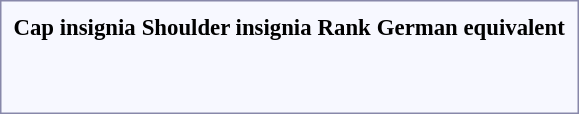<table style="border:1px solid #8888aa; background-color:#f7f8ff; text-align:center; padding:5px; font-size:95%; margin: 0px 12px 12px 0px;">
<tr style="text-align:center;">
<th>Cap insignia</th>
<th>Shoulder insignia</th>
<th>Rank</th>
<th>German equivalent</th>
</tr>
<tr>
<td></td>
<td></td>
<td></td>
<td></td>
</tr>
<tr>
<td></td>
<td></td>
<td></td>
<td></td>
</tr>
<tr>
<td></td>
<td></td>
<td></td>
<td></td>
</tr>
<tr>
<td></td>
<td></td>
<td></td>
<td></td>
</tr>
<tr>
<td></td>
<td></td>
<td></td>
<td></td>
</tr>
<tr>
<td></td>
<td></td>
<td></td>
<td></td>
</tr>
<tr>
<td></td>
<td></td>
<td></td>
<td></td>
</tr>
<tr>
<td></td>
<td></td>
<td></td>
<td></td>
</tr>
<tr>
<td></td>
<td></td>
<td></td>
<td></td>
</tr>
<tr>
<td></td>
<td></td>
<td></td>
<td></td>
</tr>
</table>
